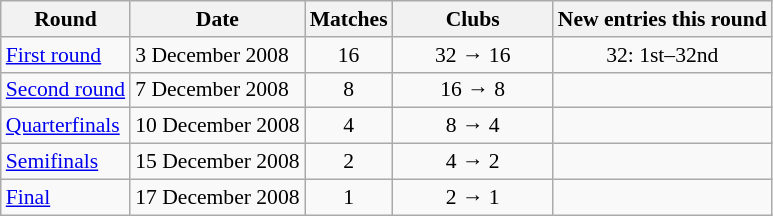<table class="wikitable" style="text-align:left; font-size:90%;">
<tr>
<th>Round</th>
<th>Date</th>
<th>Matches</th>
<th width=100>Clubs</th>
<th>New entries this round</th>
</tr>
<tr>
<td><a href='#'>First round</a>  </td>
<td>3 December 2008</td>
<td align=center>16</td>
<td align=center>32 → 16</td>
<td align=center>32: 1st–32nd</td>
</tr>
<tr>
<td><a href='#'>Second round</a></td>
<td>7 December 2008</td>
<td align=center>8</td>
<td align=center>16 → 8</td>
<td></td>
</tr>
<tr>
<td><a href='#'>Quarterfinals</a></td>
<td>10 December 2008</td>
<td align=center>4</td>
<td align=center>8 → 4</td>
<td></td>
</tr>
<tr>
<td><a href='#'>Semifinals</a></td>
<td>15 December 2008</td>
<td align=center>2</td>
<td align=center>4 → 2</td>
<td></td>
</tr>
<tr>
<td><a href='#'>Final</a></td>
<td>17 December 2008</td>
<td align=center>1</td>
<td align=center>2 → 1</td>
<td></td>
</tr>
</table>
